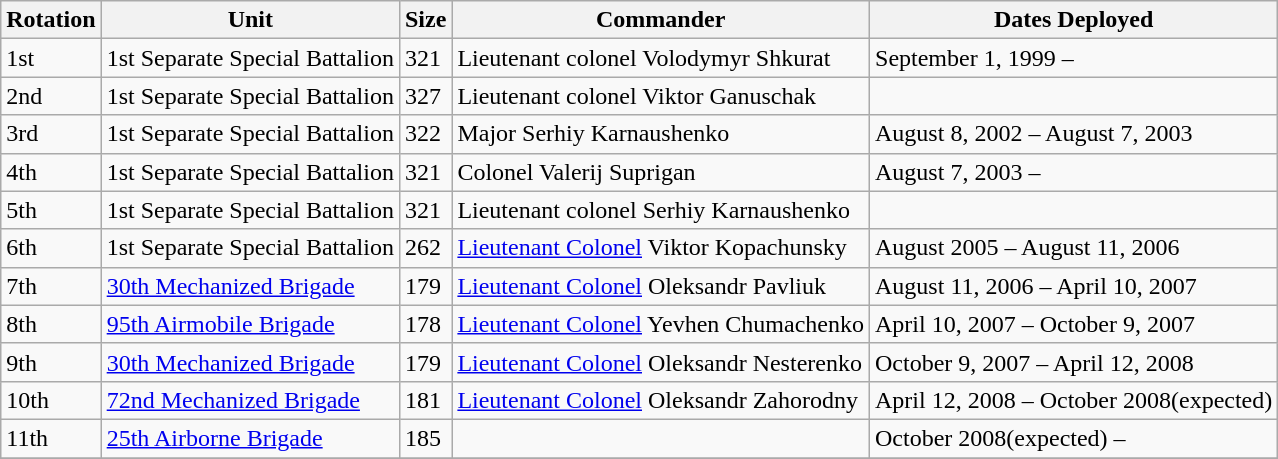<table class="wikitable">
<tr>
<th>Rotation</th>
<th>Unit</th>
<th>Size</th>
<th>Commander</th>
<th>Dates Deployed</th>
</tr>
<tr>
<td>1st</td>
<td>1st Separate Special Battalion</td>
<td>321 </td>
<td>Lieutenant colonel Volodymyr Shkurat</td>
<td>September 1, 1999 –</td>
</tr>
<tr>
<td>2nd</td>
<td>1st Separate Special Battalion</td>
<td>327</td>
<td>Lieutenant colonel Viktor Ganuschak</td>
<td></td>
</tr>
<tr>
<td>3rd</td>
<td>1st Separate Special Battalion</td>
<td>322</td>
<td>Major Serhiy Karnaushenko</td>
<td>August 8, 2002 – August 7, 2003</td>
</tr>
<tr>
<td>4th</td>
<td>1st Separate Special Battalion</td>
<td>321</td>
<td>Colonel Valerij Suprigan</td>
<td>August 7, 2003 –</td>
</tr>
<tr>
<td>5th</td>
<td>1st Separate Special Battalion</td>
<td>321</td>
<td>Lieutenant colonel Serhiy Karnaushenko</td>
<td></td>
</tr>
<tr>
<td>6th</td>
<td>1st Separate Special Battalion</td>
<td>262</td>
<td><a href='#'>Lieutenant Colonel</a> Viktor Kopachunsky</td>
<td>August 2005 – August 11, 2006</td>
</tr>
<tr>
<td>7th</td>
<td><a href='#'>30th Mechanized Brigade</a></td>
<td>179</td>
<td><a href='#'>Lieutenant Colonel</a> Oleksandr Pavliuk</td>
<td>August 11, 2006 – April 10, 2007</td>
</tr>
<tr>
<td>8th</td>
<td><a href='#'>95th Airmobile Brigade</a></td>
<td>178</td>
<td><a href='#'>Lieutenant Colonel</a> Yevhen Chumachenko</td>
<td>April 10, 2007 – October 9, 2007</td>
</tr>
<tr>
<td>9th</td>
<td><a href='#'>30th Mechanized Brigade</a></td>
<td>179</td>
<td><a href='#'>Lieutenant Colonel</a> Oleksandr Nesterenko</td>
<td>October 9, 2007 – April 12, 2008</td>
</tr>
<tr>
<td>10th</td>
<td><a href='#'>72nd Mechanized Brigade</a></td>
<td>181</td>
<td><a href='#'>Lieutenant Colonel</a> Oleksandr Zahorodny</td>
<td>April 12, 2008 – October 2008(expected)</td>
</tr>
<tr>
<td>11th</td>
<td><a href='#'>25th Airborne Brigade</a></td>
<td>185</td>
<td></td>
<td>October 2008(expected) –</td>
</tr>
<tr>
</tr>
</table>
